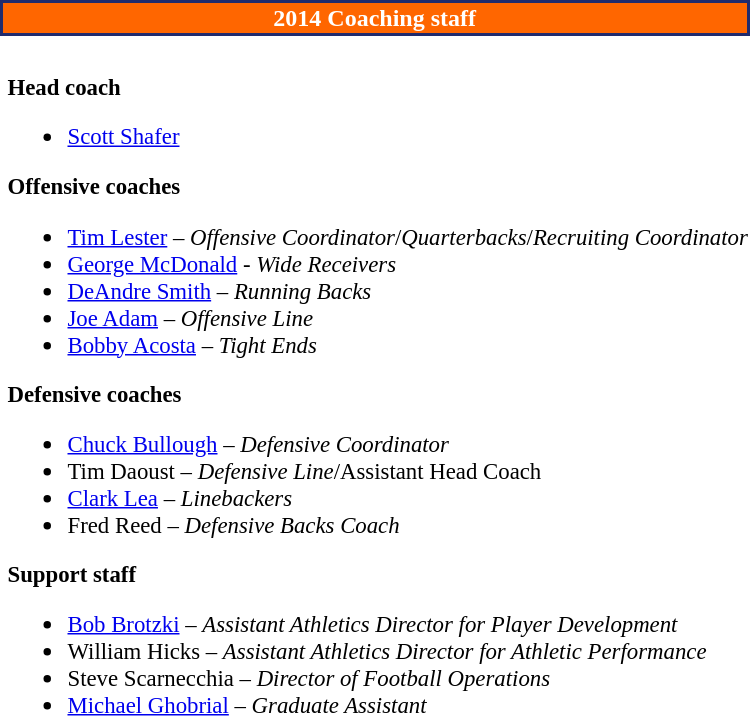<table class="toccolours" style="text-align: left;">
<tr>
<td colspan=7 style="color:#FFFFFF;background:#FF6600; border: 2px solid #212B6D; text-align: center"><strong>2014 Coaching staff</strong></td>
</tr>
<tr>
<td colspan=7 style="text-align:right;"></td>
</tr>
<tr>
<td valign="top"></td>
<td style="font-size:95%; vertical-align:top;"><br><strong>Head coach</strong><ul><li><a href='#'>Scott Shafer</a></li></ul><strong>Offensive coaches</strong><ul><li><a href='#'>Tim Lester</a> – <em>Offensive Coordinator</em>/<em>Quarterbacks</em>/<em>Recruiting Coordinator</em></li><li><a href='#'>George McDonald</a> - <em>Wide Receivers</em></li><li><a href='#'>DeAndre Smith</a> – <em>Running Backs</em></li><li><a href='#'>Joe Adam</a> – <em>Offensive Line</em></li><li><a href='#'>Bobby Acosta</a> – <em>Tight Ends</em></li></ul><strong>Defensive coaches</strong><ul><li><a href='#'>Chuck Bullough</a> – <em>Defensive Coordinator</em></li><li>Tim Daoust – <em>Defensive Line</em>/Assistant Head Coach</li><li><a href='#'>Clark Lea</a> – <em>Linebackers</em></li><li>Fred Reed – <em>Defensive Backs Coach</em></li></ul><strong>Support staff</strong><ul><li><a href='#'>Bob Brotzki</a> – <em>Assistant Athletics Director for Player Development</em></li><li>William Hicks – <em>Assistant Athletics Director for Athletic Performance</em></li><li>Steve Scarnecchia – <em>Director of Football Operations</em></li><li><a href='#'>Michael Ghobrial</a> – <em>Graduate Assistant</em></li></ul></td>
</tr>
</table>
